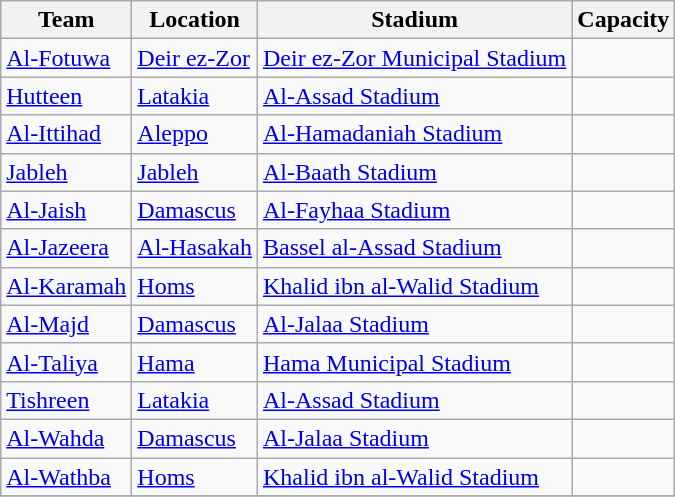<table class="wikitable sortable" style="text-align: left;">
<tr>
<th>Team</th>
<th>Location</th>
<th>Stadium</th>
<th>Capacity</th>
</tr>
<tr>
<td><a href='#'>Al-Fotuwa</a></td>
<td><a href='#'>Deir ez-Zor</a></td>
<td><a href='#'>Deir ez-Zor Municipal Stadium</a></td>
<td align="center"></td>
</tr>
<tr>
<td><a href='#'>Hutteen</a></td>
<td><a href='#'>Latakia</a></td>
<td><a href='#'>Al-Assad Stadium</a></td>
<td align="center"></td>
</tr>
<tr>
<td><a href='#'>Al-Ittihad</a></td>
<td><a href='#'>Aleppo</a></td>
<td><a href='#'>Al-Hamadaniah Stadium</a></td>
<td align="center"></td>
</tr>
<tr>
<td><a href='#'>Jableh</a></td>
<td><a href='#'>Jableh</a></td>
<td><a href='#'>Al-Baath Stadium</a></td>
<td align="center"></td>
</tr>
<tr>
<td><a href='#'>Al-Jaish</a></td>
<td><a href='#'>Damascus</a></td>
<td><a href='#'>Al-Fayhaa Stadium</a></td>
<td align="center"></td>
</tr>
<tr>
<td><a href='#'>Al-Jazeera</a></td>
<td><a href='#'>Al-Hasakah</a></td>
<td><a href='#'>Bassel al-Assad Stadium</a></td>
<td align="center"></td>
</tr>
<tr>
<td><a href='#'>Al-Karamah</a></td>
<td><a href='#'>Homs</a></td>
<td><a href='#'>Khalid ibn al-Walid Stadium</a></td>
<td align="center"></td>
</tr>
<tr>
<td><a href='#'>Al-Majd</a></td>
<td><a href='#'>Damascus</a></td>
<td><a href='#'>Al-Jalaa Stadium</a></td>
<td align="center"></td>
</tr>
<tr>
<td><a href='#'>Al-Taliya</a></td>
<td><a href='#'>Hama</a></td>
<td><a href='#'>Hama Municipal Stadium</a></td>
<td align="center"></td>
</tr>
<tr>
<td><a href='#'>Tishreen</a></td>
<td><a href='#'>Latakia</a></td>
<td><a href='#'>Al-Assad Stadium</a></td>
<td align="center"></td>
</tr>
<tr>
<td><a href='#'>Al-Wahda</a></td>
<td><a href='#'>Damascus</a></td>
<td><a href='#'>Al-Jalaa Stadium</a></td>
<td align="center"></td>
</tr>
<tr>
<td><a href='#'>Al-Wathba</a></td>
<td><a href='#'>Homs</a></td>
<td><a href='#'>Khalid ibn al-Walid Stadium</a></td>
<td align="center"></td>
</tr>
<tr>
</tr>
</table>
